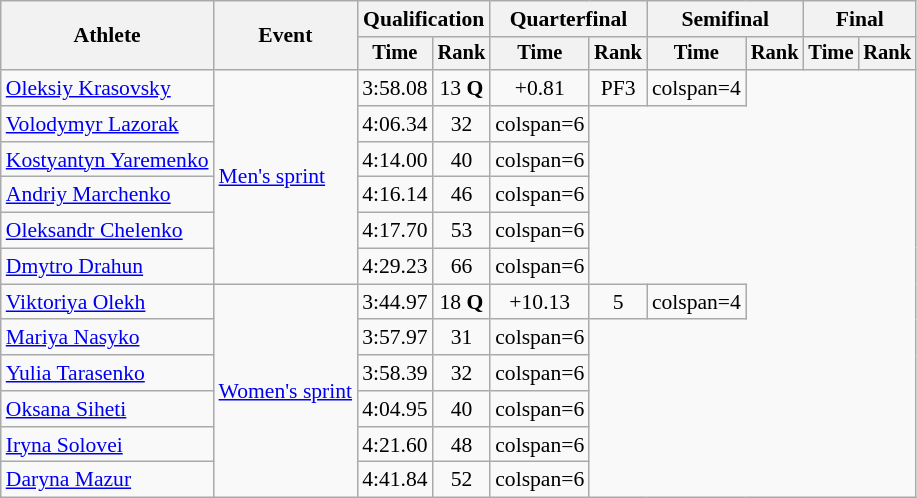<table class=wikitable style=font-size:90%;text-align:center>
<tr>
<th rowspan=2>Athlete</th>
<th rowspan=2>Event</th>
<th colspan=2>Qualification</th>
<th colspan=2>Quarterfinal</th>
<th colspan=2>Semifinal</th>
<th colspan=2>Final</th>
</tr>
<tr style=font-size:95%>
<th>Time</th>
<th>Rank</th>
<th>Time</th>
<th>Rank</th>
<th>Time</th>
<th>Rank</th>
<th>Time</th>
<th>Rank</th>
</tr>
<tr>
<td align=left><a href='#'>Oleksiy Krasovsky</a></td>
<td align=left rowspan=6><a href='#'>Men's sprint</a></td>
<td>3:58.08</td>
<td>13 <strong>Q</strong></td>
<td>+0.81</td>
<td>PF3</td>
<td>colspan=4 </td>
</tr>
<tr>
<td align=left><a href='#'>Volodymyr Lazorak</a></td>
<td>4:06.34</td>
<td>32</td>
<td>colspan=6 </td>
</tr>
<tr>
<td align=left><a href='#'>Kostyantyn Yaremenko</a></td>
<td>4:14.00</td>
<td>40</td>
<td>colspan=6 </td>
</tr>
<tr>
<td align=left><a href='#'>Andriy Marchenko</a></td>
<td>4:16.14</td>
<td>46</td>
<td>colspan=6 </td>
</tr>
<tr>
<td align=left><a href='#'>Oleksandr Chelenko</a></td>
<td>4:17.70</td>
<td>53</td>
<td>colspan=6 </td>
</tr>
<tr>
<td align=left><a href='#'>Dmytro Drahun</a></td>
<td>4:29.23</td>
<td>66</td>
<td>colspan=6 </td>
</tr>
<tr>
<td align=left><a href='#'>Viktoriya Olekh</a></td>
<td align=left rowspan=6><a href='#'>Women's sprint</a></td>
<td>3:44.97</td>
<td>18 <strong>Q</strong></td>
<td>+10.13</td>
<td>5</td>
<td>colspan=4 </td>
</tr>
<tr>
<td align=left><a href='#'>Mariya Nasyko</a></td>
<td>3:57.97</td>
<td>31</td>
<td>colspan=6 </td>
</tr>
<tr>
<td align=left><a href='#'>Yulia Tarasenko</a></td>
<td>3:58.39</td>
<td>32</td>
<td>colspan=6 </td>
</tr>
<tr>
<td align=left><a href='#'>Oksana Siheti</a></td>
<td>4:04.95</td>
<td>40</td>
<td>colspan=6 </td>
</tr>
<tr>
<td align=left><a href='#'>Iryna Solovei</a></td>
<td>4:21.60</td>
<td>48</td>
<td>colspan=6 </td>
</tr>
<tr>
<td align=left><a href='#'>Daryna Mazur</a></td>
<td>4:41.84</td>
<td>52</td>
<td>colspan=6 </td>
</tr>
</table>
